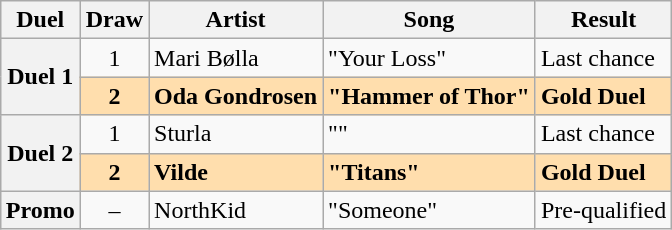<table class="sortable wikitable" style="margin: 1em auto 1em auto">
<tr>
<th scope="col">Duel</th>
<th scope="col">Draw</th>
<th scope="col">Artist</th>
<th scope="col">Song</th>
<th scope="col">Result</th>
</tr>
<tr>
<th scope="row" rowspan="2">Duel 1</th>
<td align="center">1</td>
<td>Mari Bølla</td>
<td>"Your Loss"</td>
<td>Last chance</td>
</tr>
<tr style="background: navajowhite; font-weight: bold;">
<td align="center">2</td>
<td>Oda Gondrosen</td>
<td>"Hammer of Thor"</td>
<td>Gold Duel</td>
</tr>
<tr>
<th scope="row" rowspan="2">Duel 2</th>
<td align="center">1</td>
<td>Sturla</td>
<td>""</td>
<td>Last chance</td>
</tr>
<tr style="background: navajowhite; font-weight: bold;">
<td align="center">2</td>
<td>Vilde</td>
<td>"Titans"</td>
<td>Gold Duel</td>
</tr>
<tr>
<th scope="row">Promo</th>
<td align="center">–</td>
<td>NorthKid</td>
<td>"Someone"</td>
<td>Pre-qualified</td>
</tr>
</table>
